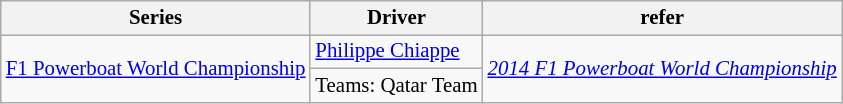<table class="wikitable" style="font-size: 87%;">
<tr>
<th>Series</th>
<th>Driver</th>
<th>refer</th>
</tr>
<tr>
<td rowspan=2><a href='#'>F1 Powerboat World Championship</a></td>
<td> <a href='#'>Philippe Chiappe</a></td>
<td rowspan=2><em><a href='#'>2014 F1 Powerboat World Championship</a></em></td>
</tr>
<tr>
<td>Teams:  Qatar Team</td>
</tr>
</table>
